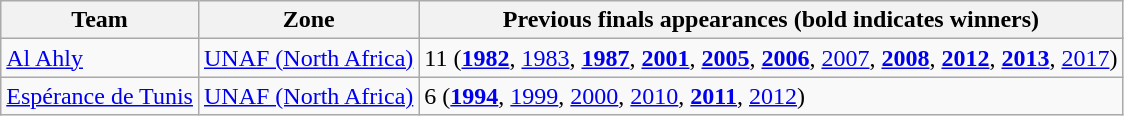<table class="wikitable">
<tr>
<th>Team</th>
<th>Zone</th>
<th>Previous finals appearances (bold indicates winners)</th>
</tr>
<tr>
<td> <a href='#'>Al Ahly</a></td>
<td><a href='#'>UNAF (North Africa)</a></td>
<td>11 (<strong><a href='#'>1982</a></strong>, <a href='#'>1983</a>, <strong><a href='#'>1987</a></strong>, <strong><a href='#'>2001</a></strong>, <strong><a href='#'>2005</a></strong>, <strong><a href='#'>2006</a></strong>, <a href='#'>2007</a>, <strong><a href='#'>2008</a></strong>, <strong><a href='#'>2012</a></strong>, <strong><a href='#'>2013</a></strong>, <a href='#'>2017</a>)</td>
</tr>
<tr>
<td> <a href='#'>Espérance de Tunis</a></td>
<td><a href='#'>UNAF (North Africa)</a></td>
<td>6 (<strong><a href='#'>1994</a></strong>, <a href='#'>1999</a>, <a href='#'>2000</a>, <a href='#'>2010</a>, <strong><a href='#'>2011</a></strong>, <a href='#'>2012</a>)</td>
</tr>
</table>
